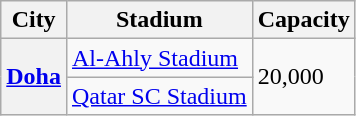<table class="wikitable sortable">
<tr>
<th class="unsortable">City</th>
<th>Stadium</th>
<th>Capacity</th>
</tr>
<tr>
<th rowspan="2"><a href='#'>Doha</a></th>
<td><a href='#'>Al-Ahly Stadium</a></td>
<td rowspan="2">20,000</td>
</tr>
<tr>
<td><a href='#'>Qatar SC Stadium</a></td>
</tr>
</table>
